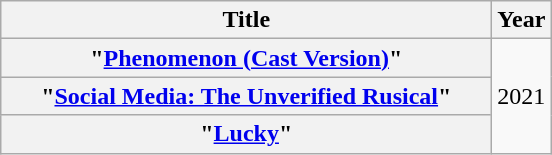<table class="wikitable plainrowheaders" style="text-align:left;">
<tr>
<th scope="col" style="width:20em;">Title</th>
<th scope="col">Year</th>
</tr>
<tr>
<th scope="row">"<a href='#'>Phenomenon (Cast Version)</a>"<br></th>
<td rowspan="3">2021</td>
</tr>
<tr>
<th scope="row">"<a href='#'>Social Media: The Unverified Rusical</a>"<br></th>
</tr>
<tr>
<th scope="row">"<a href='#'>Lucky</a>"<br></th>
</tr>
</table>
